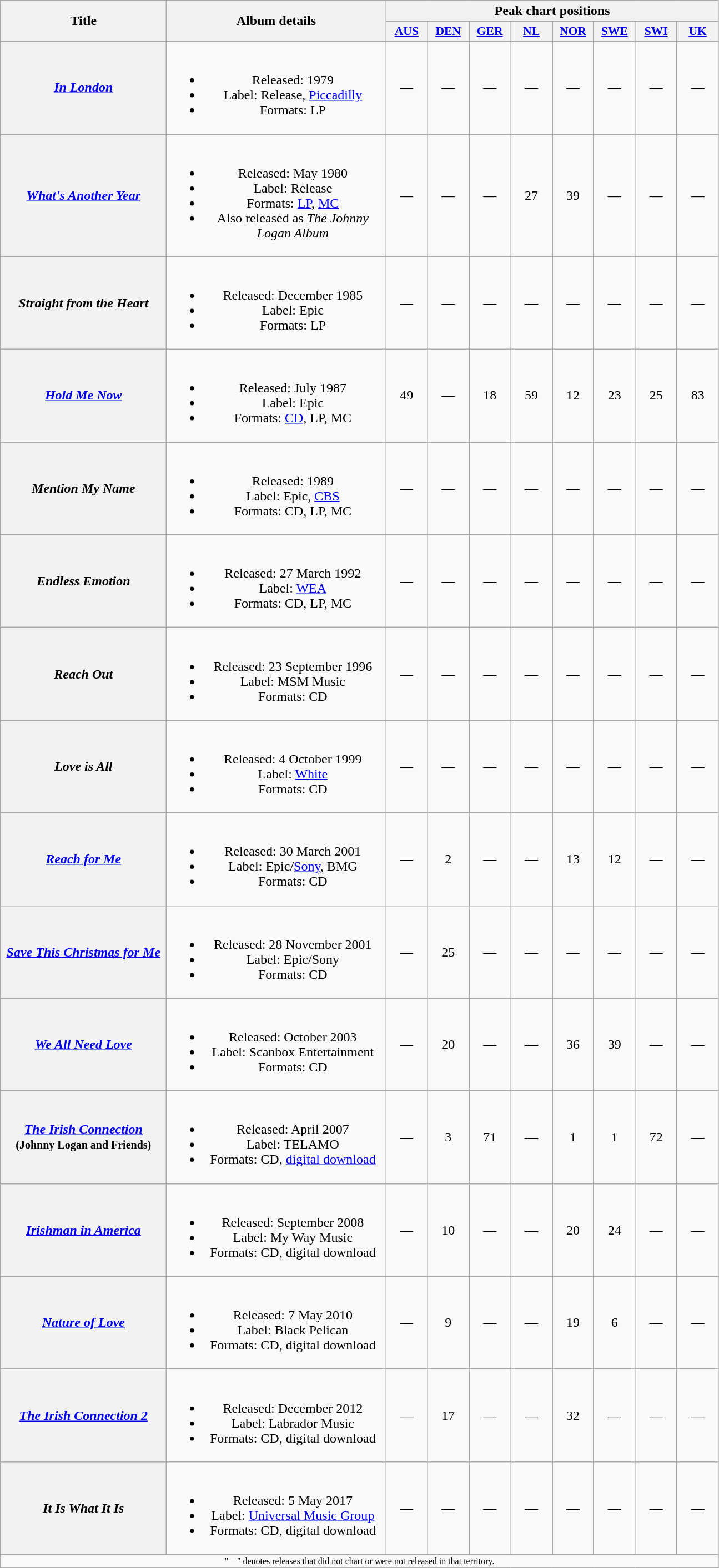<table class="wikitable plainrowheaders" style="text-align:center;">
<tr>
<th scope="col" rowspan="2" style="width:12em;">Title</th>
<th scope="col" rowspan="2" style="width:16em;">Album details</th>
<th colspan="8" scope="col">Peak chart positions</th>
</tr>
<tr>
<th scope="col" style="width:3em;font-size:90%;"><a href='#'>AUS</a><br></th>
<th scope="col" style="width:3em;font-size:90%;"><a href='#'>DEN</a><br></th>
<th scope="col" style="width:3em;font-size:90%;"><a href='#'>GER</a><br></th>
<th scope="col" style="width:3em;font-size:90%;"><a href='#'>NL</a><br></th>
<th scope="col" style="width:3em;font-size:90%;"><a href='#'>NOR</a><br></th>
<th scope="col" style="width:3em;font-size:90%;"><a href='#'>SWE</a><br></th>
<th scope="col" style="width:3em;font-size:90%;"><a href='#'>SWI</a><br></th>
<th scope="col" style="width:3em;font-size:90%;"><a href='#'>UK</a><br></th>
</tr>
<tr>
<th scope="row"><em><a href='#'>In London</a></em></th>
<td><br><ul><li>Released: 1979</li><li>Label: Release, <a href='#'>Piccadilly</a></li><li>Formats: LP</li></ul></td>
<td>—</td>
<td>—</td>
<td>—</td>
<td>—</td>
<td>—</td>
<td>—</td>
<td>—</td>
<td>—</td>
</tr>
<tr>
<th scope="row"><em><a href='#'>What's Another Year</a></em></th>
<td><br><ul><li>Released: May 1980</li><li>Label: Release</li><li>Formats: <a href='#'>LP</a>, <a href='#'>MC</a></li><li>Also released as <em>The Johnny Logan Album</em></li></ul></td>
<td>—</td>
<td>—</td>
<td>—</td>
<td>27</td>
<td>39</td>
<td>—</td>
<td>—</td>
<td>—</td>
</tr>
<tr>
<th scope="row"><em>Straight from the Heart</em></th>
<td><br><ul><li>Released: December 1985</li><li>Label: Epic</li><li>Formats: LP</li></ul></td>
<td>—</td>
<td>—</td>
<td>—</td>
<td>—</td>
<td>—</td>
<td>—</td>
<td>—</td>
<td>—</td>
</tr>
<tr>
<th scope="row"><em><a href='#'>Hold Me Now</a></em></th>
<td><br><ul><li>Released: July 1987</li><li>Label: Epic</li><li>Formats: <a href='#'>CD</a>, LP, MC</li></ul></td>
<td>49</td>
<td>—</td>
<td>18</td>
<td>59</td>
<td>12</td>
<td>23</td>
<td>25</td>
<td>83</td>
</tr>
<tr>
<th scope="row"><em>Mention My Name</em></th>
<td><br><ul><li>Released: 1989</li><li>Label: Epic, <a href='#'>CBS</a></li><li>Formats: CD, LP, MC</li></ul></td>
<td>—</td>
<td>—</td>
<td>—</td>
<td>—</td>
<td>—</td>
<td>—</td>
<td>—</td>
<td>—</td>
</tr>
<tr>
<th scope="row"><em>Endless Emotion</em></th>
<td><br><ul><li>Released: 27 March 1992</li><li>Label: <a href='#'>WEA</a></li><li>Formats: CD, LP, MC</li></ul></td>
<td>—</td>
<td>—</td>
<td>—</td>
<td>—</td>
<td>—</td>
<td>—</td>
<td>—</td>
<td>—</td>
</tr>
<tr>
<th scope="row"><em>Reach Out</em></th>
<td><br><ul><li>Released: 23 September 1996</li><li>Label: MSM Music</li><li>Formats: CD</li></ul></td>
<td>—</td>
<td>—</td>
<td>—</td>
<td>—</td>
<td>—</td>
<td>—</td>
<td>—</td>
<td>—</td>
</tr>
<tr>
<th scope="row"><em>Love is All</em></th>
<td><br><ul><li>Released: 4 October 1999</li><li>Label: <a href='#'>White</a></li><li>Formats: CD</li></ul></td>
<td>—</td>
<td>—</td>
<td>—</td>
<td>—</td>
<td>—</td>
<td>—</td>
<td>—</td>
<td>—</td>
</tr>
<tr>
<th scope="row"><em><a href='#'>Reach for Me</a></em></th>
<td><br><ul><li>Released: 30 March 2001</li><li>Label: Epic/<a href='#'>Sony</a>, BMG</li><li>Formats: CD</li></ul></td>
<td>—</td>
<td>2</td>
<td>—</td>
<td>—</td>
<td>13</td>
<td>12</td>
<td>—</td>
<td>—</td>
</tr>
<tr>
<th scope="row"><em><a href='#'>Save This Christmas for Me</a></em></th>
<td><br><ul><li>Released: 28 November 2001</li><li>Label: Epic/Sony</li><li>Formats: CD</li></ul></td>
<td>—</td>
<td>25</td>
<td>—</td>
<td>—</td>
<td>—</td>
<td>—</td>
<td>—</td>
<td>—</td>
</tr>
<tr>
<th scope="row"><em><a href='#'>We All Need Love</a></em></th>
<td><br><ul><li>Released: October 2003</li><li>Label: Scanbox Entertainment</li><li>Formats: CD</li></ul></td>
<td>—</td>
<td>20</td>
<td>—</td>
<td>—</td>
<td>36</td>
<td>39</td>
<td>—</td>
<td>—</td>
</tr>
<tr>
<th scope="row"><em><a href='#'>The Irish Connection</a></em> <br><small>(Johnny Logan and Friends)</small></th>
<td><br><ul><li>Released: April 2007</li><li>Label: TELAMO</li><li>Formats: CD, <a href='#'>digital download</a></li></ul></td>
<td>—</td>
<td>3</td>
<td>71</td>
<td>—</td>
<td>1</td>
<td>1</td>
<td>72</td>
<td>—</td>
</tr>
<tr>
<th scope="row"><em><a href='#'>Irishman in America</a></em></th>
<td><br><ul><li>Released: September 2008</li><li>Label: My Way Music</li><li>Formats: CD, digital download</li></ul></td>
<td>—</td>
<td>10</td>
<td>—</td>
<td>—</td>
<td>20</td>
<td>24</td>
<td>—</td>
<td>—</td>
</tr>
<tr>
<th scope="row"><em><a href='#'>Nature of Love</a></em></th>
<td><br><ul><li>Released: 7 May 2010</li><li>Label: Black Pelican</li><li>Formats: CD, digital download</li></ul></td>
<td>—</td>
<td>9</td>
<td>—</td>
<td>—</td>
<td>19</td>
<td>6</td>
<td>—</td>
<td>—</td>
</tr>
<tr>
<th scope="row"><em><a href='#'>The Irish Connection 2</a></em></th>
<td><br><ul><li>Released: December 2012</li><li>Label: Labrador Music</li><li>Formats: CD, digital download</li></ul></td>
<td>—</td>
<td>17</td>
<td>—</td>
<td>—</td>
<td>32</td>
<td>—</td>
<td>—</td>
<td>—</td>
</tr>
<tr>
<th scope="row"><em>It Is What It Is</em></th>
<td><br><ul><li>Released: 5 May 2017</li><li>Label: <a href='#'>Universal Music Group</a></li><li>Formats: CD, digital download</li></ul></td>
<td>—</td>
<td>—</td>
<td>—</td>
<td>—</td>
<td>—</td>
<td>—</td>
<td>—</td>
<td>—</td>
</tr>
<tr>
<td colspan="10" style="font-size:8pt">"—" denotes releases that did not chart or were not released in that territory.</td>
</tr>
</table>
